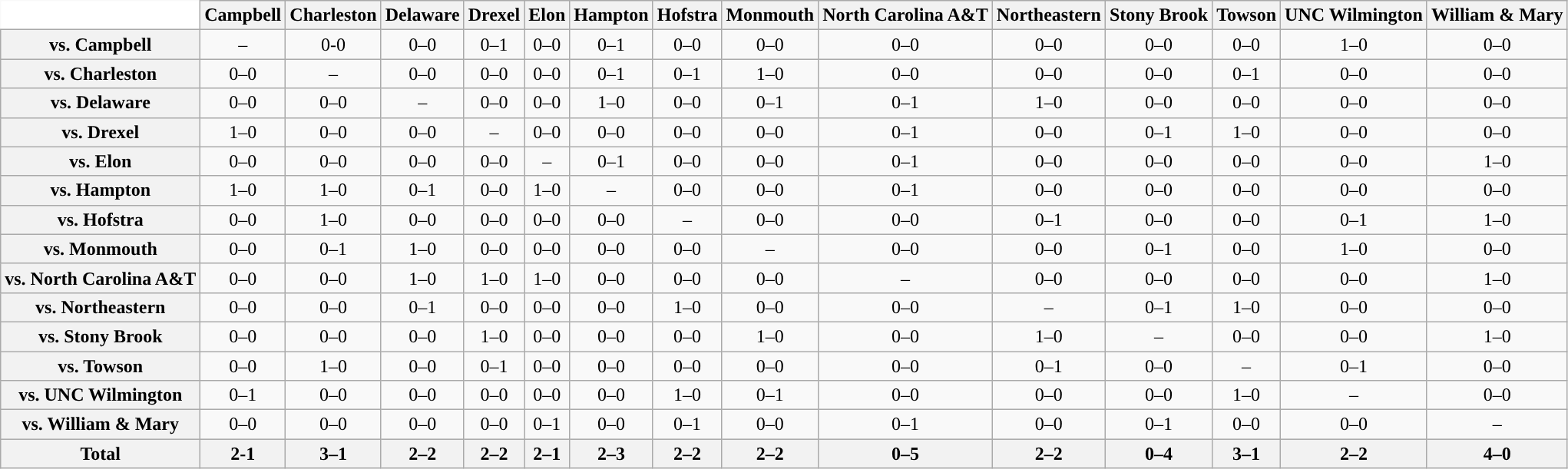<table class="wikitable" style="white-space:nowrap;font-size:100%;">
<tr>
<th colspan="1" width="75" style="background:white; border-top-style:hidden; border-left-style:hidden;"> </th>
<th width="75">Campbell</th>
<th width="75">Charleston</th>
<th width="75">Delaware</th>
<th width="75">Drexel</th>
<th width="75">Elon</th>
<th width="75">Hampton</th>
<th width="75">Hofstra</th>
<th width="75">Monmouth</th>
<th width="75">North Carolina A&T</th>
<th width="75">Northeastern</th>
<th width="75">Stony Brook</th>
<th width="75">Towson</th>
<th width="75">UNC Wilmington</th>
<th width="75">William & Mary</th>
</tr>
<tr style="text-align:center;">
<th>vs. Campbell</th>
<td>–</td>
<td>0-0</td>
<td>0–0</td>
<td>0–1</td>
<td>0–0</td>
<td>0–1</td>
<td>0–0</td>
<td>0–0</td>
<td>0–0</td>
<td>0–0</td>
<td>0–0</td>
<td>0–0</td>
<td>1–0</td>
<td>0–0</td>
</tr>
<tr style="text-align:center;">
<th>vs. Charleston</th>
<td>0–0</td>
<td>–</td>
<td>0–0</td>
<td>0–0</td>
<td>0–0</td>
<td>0–1</td>
<td>0–1</td>
<td>1–0</td>
<td>0–0</td>
<td>0–0</td>
<td>0–0</td>
<td>0–1</td>
<td>0–0</td>
<td>0–0</td>
</tr>
<tr style="text-align:center;">
<th>vs. Delaware</th>
<td>0–0</td>
<td>0–0</td>
<td>–</td>
<td>0–0</td>
<td>0–0</td>
<td>1–0</td>
<td>0–0</td>
<td>0–1</td>
<td>0–1</td>
<td>1–0</td>
<td>0–0</td>
<td>0–0</td>
<td>0–0</td>
<td>0–0</td>
</tr>
<tr style="text-align:center;">
<th>vs. Drexel</th>
<td>1–0</td>
<td>0–0</td>
<td>0–0</td>
<td>–</td>
<td>0–0</td>
<td>0–0</td>
<td>0–0</td>
<td>0–0</td>
<td>0–1</td>
<td>0–0</td>
<td>0–1</td>
<td>1–0</td>
<td>0–0</td>
<td>0–0</td>
</tr>
<tr style="text-align:center;">
<th>vs. Elon</th>
<td>0–0</td>
<td>0–0</td>
<td>0–0</td>
<td>0–0</td>
<td>–</td>
<td>0–1</td>
<td>0–0</td>
<td>0–0</td>
<td>0–1</td>
<td>0–0</td>
<td>0–0</td>
<td>0–0</td>
<td>0–0</td>
<td>1–0</td>
</tr>
<tr style="text-align:center;">
<th>vs. Hampton</th>
<td>1–0</td>
<td>1–0</td>
<td>0–1</td>
<td>0–0</td>
<td>1–0</td>
<td>–</td>
<td>0–0</td>
<td>0–0</td>
<td>0–1</td>
<td>0–0</td>
<td>0–0</td>
<td>0–0</td>
<td>0–0</td>
<td>0–0</td>
</tr>
<tr style="text-align:center;">
<th>vs. Hofstra</th>
<td>0–0</td>
<td>1–0</td>
<td>0–0</td>
<td>0–0</td>
<td>0–0</td>
<td>0–0</td>
<td>–</td>
<td>0–0</td>
<td>0–0</td>
<td>0–1</td>
<td>0–0</td>
<td>0–0</td>
<td>0–1</td>
<td>1–0</td>
</tr>
<tr style="text-align:center;">
<th>vs. Monmouth</th>
<td>0–0</td>
<td>0–1</td>
<td>1–0</td>
<td>0–0</td>
<td>0–0</td>
<td>0–0</td>
<td>0–0</td>
<td>–</td>
<td>0–0</td>
<td>0–0</td>
<td>0–1</td>
<td>0–0</td>
<td>1–0</td>
<td>0–0</td>
</tr>
<tr style="text-align:center;">
<th>vs. North Carolina A&T</th>
<td>0–0</td>
<td>0–0</td>
<td>1–0</td>
<td>1–0</td>
<td>1–0</td>
<td>0–0</td>
<td>0–0</td>
<td>0–0</td>
<td>–</td>
<td>0–0</td>
<td>0–0</td>
<td>0–0</td>
<td>0–0</td>
<td>1–0</td>
</tr>
<tr style="text-align:center;">
<th>vs. Northeastern</th>
<td>0–0</td>
<td>0–0</td>
<td>0–1</td>
<td>0–0</td>
<td>0–0</td>
<td>0–0</td>
<td>1–0</td>
<td>0–0</td>
<td>0–0</td>
<td>–</td>
<td>0–1</td>
<td>1–0</td>
<td>0–0</td>
<td>0–0</td>
</tr>
<tr style="text-align:center;">
<th>vs. Stony Brook</th>
<td>0–0</td>
<td>0–0</td>
<td>0–0</td>
<td>1–0</td>
<td>0–0</td>
<td>0–0</td>
<td>0–0</td>
<td>1–0</td>
<td>0–0</td>
<td>1–0</td>
<td>–</td>
<td>0–0</td>
<td>0–0</td>
<td>1–0</td>
</tr>
<tr style="text-align:center;">
<th>vs. Towson</th>
<td>0–0</td>
<td>1–0</td>
<td>0–0</td>
<td>0–1</td>
<td>0–0</td>
<td>0–0</td>
<td>0–0</td>
<td>0–0</td>
<td>0–0</td>
<td>0–1</td>
<td>0–0</td>
<td>–</td>
<td>0–1</td>
<td>0–0</td>
</tr>
<tr style="text-align:center;">
<th>vs. UNC Wilmington</th>
<td>0–1</td>
<td>0–0</td>
<td>0–0</td>
<td>0–0</td>
<td>0–0</td>
<td>0–0</td>
<td>1–0</td>
<td>0–1</td>
<td>0–0</td>
<td>0–0</td>
<td>0–0</td>
<td>1–0</td>
<td>–</td>
<td>0–0</td>
</tr>
<tr style="text-align:center;">
<th>vs. William & Mary</th>
<td>0–0</td>
<td>0–0</td>
<td>0–0</td>
<td>0–0</td>
<td>0–1</td>
<td>0–0</td>
<td>0–1</td>
<td>0–0</td>
<td>0–1</td>
<td>0–0</td>
<td>0–1</td>
<td>0–0</td>
<td>0–0</td>
<td>–</td>
</tr>
<tr style="text-align:center;">
<th>Total</th>
<th>2-1</th>
<th>3–1</th>
<th>2–2</th>
<th>2–2</th>
<th>2–1</th>
<th>2–3</th>
<th>2–2</th>
<th>2–2</th>
<th>0–5</th>
<th>2–2</th>
<th>0–4</th>
<th>3–1</th>
<th>2–2</th>
<th>4–0</th>
</tr>
</table>
